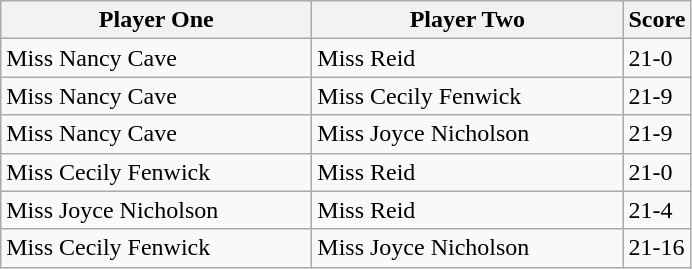<table class="wikitable">
<tr>
<th width=200>Player One</th>
<th width=200>Player Two</th>
<th width=30>Score</th>
</tr>
<tr>
<td> Miss Nancy Cave</td>
<td> Miss Reid</td>
<td>21-0</td>
</tr>
<tr>
<td> Miss Nancy Cave</td>
<td> Miss Cecily Fenwick</td>
<td>21-9</td>
</tr>
<tr>
<td> Miss Nancy Cave</td>
<td> Miss Joyce Nicholson</td>
<td>21-9</td>
</tr>
<tr>
<td> Miss Cecily Fenwick</td>
<td> Miss Reid</td>
<td>21-0</td>
</tr>
<tr>
<td> Miss Joyce Nicholson</td>
<td> Miss Reid</td>
<td>21-4</td>
</tr>
<tr>
<td> Miss Cecily Fenwick</td>
<td> Miss Joyce Nicholson</td>
<td>21-16</td>
</tr>
</table>
